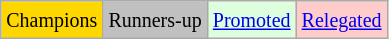<table class="wikitable">
<tr>
<td bgcolor=gold><small>Champions</small></td>
<td bgcolor=silver><small>Runners-up</small></td>
<td bgcolor="#DDFFDD"><small><a href='#'>Promoted</a></small></td>
<td bgcolor="#FFCCCC"><small><a href='#'>Relegated</a></small></td>
</tr>
</table>
